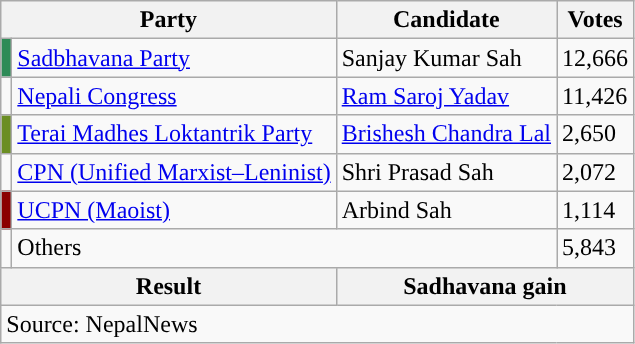<table class="wikitable">
<tr>
<th colspan="2">Party</th>
<th>Candidate</th>
<th>Votes</th>
</tr>
<tr>
<td style="background-color:seagreen"></td>
<td><a href='#'>Sadbhavana Party</a></td>
<td>Sanjay Kumar Sah</td>
<td>12,666</td>
</tr>
<tr>
<td style="background-color:"></td>
<td><a href='#'>Nepali Congress</a></td>
<td><a href='#'>Ram Saroj Yadav</a></td>
<td>11,426</td>
</tr>
<tr>
<td style="background-color:olivedrab"></td>
<td><a href='#'>Terai Madhes Loktantrik Party</a></td>
<td><a href='#'>Brishesh Chandra Lal</a></td>
<td>2,650</td>
</tr>
<tr>
<td style="background-color:"></td>
<td><a href='#'>CPN (Unified Marxist–Leninist)</a></td>
<td>Shri Prasad Sah</td>
<td>2,072</td>
</tr>
<tr>
<td style="background-color:darkred"></td>
<td><a href='#'>UCPN (Maoist)</a></td>
<td>Arbind Sah</td>
<td>1,114</td>
</tr>
<tr>
<td></td>
<td colspan="2">Others</td>
<td>5,843</td>
</tr>
<tr>
<th colspan="2">Result</th>
<th colspan="2">Sadhavana gain</th>
</tr>
<tr>
<td colspan="4">Source: NepalNews</td>
</tr>
</table>
